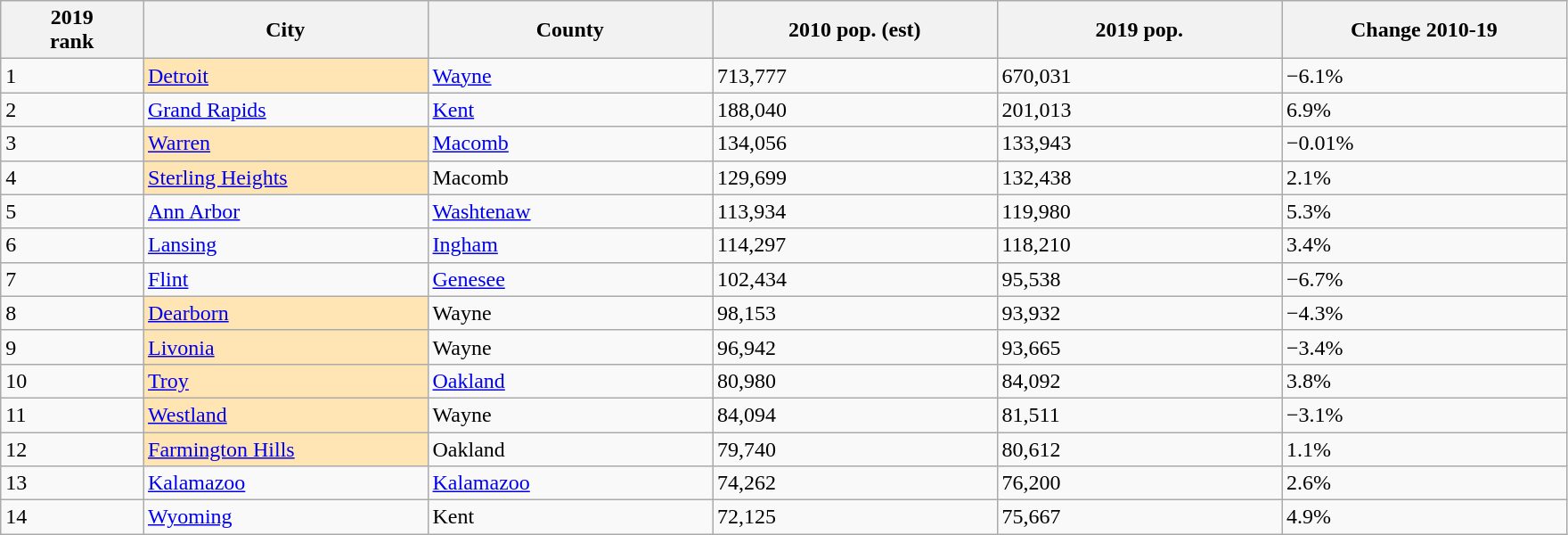<table class="wikitable sortable">
<tr>
<th bgcolor="#DDDDFF" width="5%">2019<br>rank</th>
<th bgcolor="#DDDDFF" width="10%">City</th>
<th bgcolor="#DDDDFF" width="10%">County</th>
<th bgcolor="#DDDDFF" width="10%">2010 pop. (est)</th>
<th bgcolor="#DDDDFF" width="10%">2019 pop.</th>
<th bgcolor="#DDDDFF" width="10%">Change 2010-19</th>
</tr>
<tr align="left">
<td>1</td>
<td bgcolor=#FFE5B4><a href='#'>Detroit</a></td>
<td><a href='#'>Wayne</a></td>
<td>713,777</td>
<td>670,031</td>
<td>−6.1% </td>
</tr>
<tr align="left">
<td>2</td>
<td><a href='#'>Grand Rapids</a></td>
<td><a href='#'>Kent</a></td>
<td>188,040</td>
<td>201,013</td>
<td>6.9% </td>
</tr>
<tr align="left">
<td>3</td>
<td bgcolor=#FFE5B4><a href='#'>Warren</a></td>
<td><a href='#'>Macomb</a></td>
<td>134,056</td>
<td>133,943</td>
<td>−0.01% </td>
</tr>
<tr align="left">
<td>4</td>
<td bgcolor=#FFE5B4><a href='#'>Sterling Heights</a></td>
<td>Macomb</td>
<td>129,699</td>
<td>132,438</td>
<td>2.1% </td>
</tr>
<tr align="left">
<td>5</td>
<td><a href='#'>Ann Arbor</a></td>
<td><a href='#'>Washtenaw</a></td>
<td>113,934</td>
<td>119,980</td>
<td>5.3% </td>
</tr>
<tr align="left">
<td>6</td>
<td><a href='#'>Lansing</a></td>
<td><a href='#'>Ingham</a></td>
<td>114,297</td>
<td>118,210</td>
<td>3.4% </td>
</tr>
<tr align="left">
<td>7</td>
<td><a href='#'>Flint</a></td>
<td><a href='#'>Genesee</a></td>
<td>102,434</td>
<td>95,538</td>
<td>−6.7% </td>
</tr>
<tr align="left">
<td>8</td>
<td bgcolor=#FFE5B4><a href='#'>Dearborn</a></td>
<td>Wayne</td>
<td>98,153</td>
<td>93,932</td>
<td>−4.3% </td>
</tr>
<tr align="left">
<td>9</td>
<td bgcolor=#FFE5B4><a href='#'>Livonia</a></td>
<td>Wayne</td>
<td>96,942</td>
<td>93,665</td>
<td>−3.4% </td>
</tr>
<tr align="left">
<td>10</td>
<td bgcolor=#FFE5B4><a href='#'>Troy</a></td>
<td><a href='#'>Oakland</a></td>
<td>80,980</td>
<td>84,092</td>
<td>3.8% </td>
</tr>
<tr align="left">
<td>11</td>
<td bgcolor=#FFE5B4><a href='#'>Westland</a></td>
<td>Wayne</td>
<td>84,094</td>
<td>81,511</td>
<td>−3.1% </td>
</tr>
<tr align="left">
<td>12</td>
<td bgcolor=#FFE5B4><a href='#'>Farmington Hills</a></td>
<td>Oakland</td>
<td>79,740</td>
<td>80,612</td>
<td>1.1% </td>
</tr>
<tr align="left">
<td>13</td>
<td><a href='#'>Kalamazoo</a></td>
<td><a href='#'>Kalamazoo</a></td>
<td>74,262</td>
<td>76,200</td>
<td>2.6% </td>
</tr>
<tr align="left">
<td>14</td>
<td><a href='#'>Wyoming</a></td>
<td>Kent</td>
<td>72,125</td>
<td>75,667</td>
<td>4.9% </td>
</tr>
</table>
